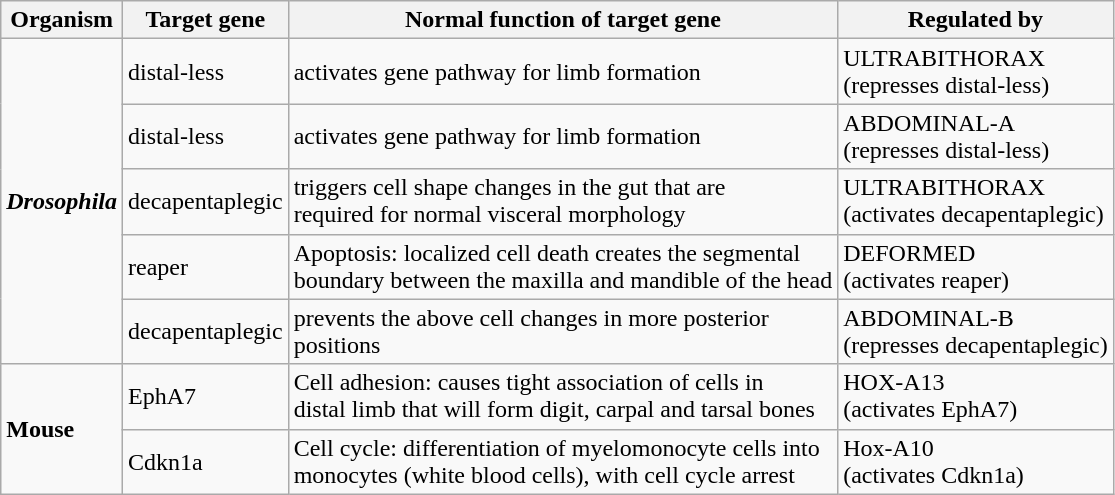<table class="wikitable">
<tr>
<th>Organism</th>
<th>Target gene</th>
<th>Normal function of target gene</th>
<th>Regulated by</th>
</tr>
<tr>
<td rowspan=5><strong><em>Drosophila</em></strong></td>
<td>distal-less</td>
<td>activates gene pathway for limb formation</td>
<td>ULTRABITHORAX<br>(represses distal-less)</td>
</tr>
<tr>
<td>distal-less</td>
<td>activates gene pathway for limb formation</td>
<td>ABDOMINAL-A<br>(represses distal-less)</td>
</tr>
<tr>
<td>decapentaplegic</td>
<td>triggers cell shape changes in the gut that are<br>required for normal visceral morphology</td>
<td>ULTRABITHORAX<br>(activates decapentaplegic)</td>
</tr>
<tr>
<td>reaper</td>
<td>Apoptosis: localized cell death creates the segmental<br>boundary between the maxilla and mandible of the head</td>
<td>DEFORMED<br>(activates reaper)</td>
</tr>
<tr>
<td>decapentaplegic</td>
<td>prevents the above cell changes in more posterior<br>positions</td>
<td>ABDOMINAL-B<br>(represses decapentaplegic)</td>
</tr>
<tr>
<td rowspan=2><strong>Mouse</strong></td>
<td>EphA7</td>
<td>Cell adhesion: causes tight association of cells in<br>distal limb that will form digit, carpal and tarsal bones</td>
<td>HOX-A13<br>(activates EphA7)</td>
</tr>
<tr>
<td>Cdkn1a</td>
<td>Cell cycle: differentiation of myelomonocyte cells into<br>monocytes (white blood cells), with cell cycle arrest</td>
<td>Hox-A10<br>(activates Cdkn1a)</td>
</tr>
</table>
